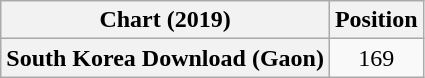<table class="wikitable plainrowheaders" style="text-align:center">
<tr>
<th>Chart (2019)</th>
<th>Position</th>
</tr>
<tr>
<th scope="row">South Korea Download (Gaon)</th>
<td>169</td>
</tr>
</table>
